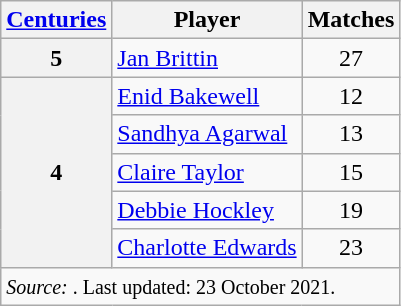<table class="wikitable">
<tr>
<th><a href='#'>Centuries</a></th>
<th>Player</th>
<th>Matches</th>
</tr>
<tr>
<th>5</th>
<td> <a href='#'>Jan Brittin</a></td>
<td align="center">27</td>
</tr>
<tr>
<th rowspan=5 valign="middle">4</th>
<td> <a href='#'>Enid Bakewell</a></td>
<td align="center">12</td>
</tr>
<tr>
<td> <a href='#'>Sandhya Agarwal</a></td>
<td align="center">13</td>
</tr>
<tr>
<td> <a href='#'>Claire Taylor</a></td>
<td align="center">15</td>
</tr>
<tr>
<td> <a href='#'>Debbie Hockley</a></td>
<td align="center">19</td>
</tr>
<tr>
<td> <a href='#'>Charlotte Edwards</a></td>
<td align="center">23</td>
</tr>
<tr>
<td colspan=4><small><em>Source: </em>. Last updated: 23 October 2021.</small></td>
</tr>
</table>
